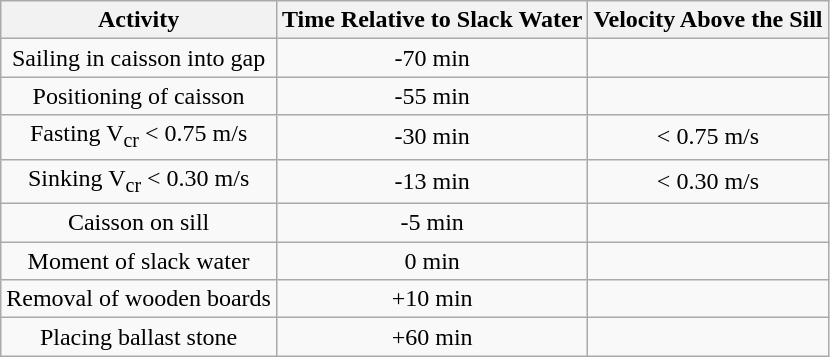<table class="wikitable" style="text-align:center;">
<tr>
<th>Activity</th>
<th>Time Relative to Slack Water</th>
<th>Velocity Above the Sill</th>
</tr>
<tr>
<td>Sailing in caisson into gap</td>
<td>-70 min</td>
<td></td>
</tr>
<tr>
<td>Positioning of caisson</td>
<td>-55 min</td>
<td></td>
</tr>
<tr>
<td>Fasting V<sub>cr</sub> < 0.75 m/s</td>
<td>-30 min</td>
<td>< 0.75 m/s</td>
</tr>
<tr>
<td>Sinking V<sub>cr</sub> < 0.30 m/s</td>
<td>-13 min</td>
<td>< 0.30 m/s</td>
</tr>
<tr>
<td>Caisson on sill</td>
<td>-5 min</td>
<td></td>
</tr>
<tr>
<td>Moment of slack water</td>
<td>0 min</td>
<td></td>
</tr>
<tr>
<td>Removal of wooden boards</td>
<td>+10 min</td>
<td></td>
</tr>
<tr>
<td>Placing ballast stone</td>
<td>+60 min</td>
<td></td>
</tr>
</table>
